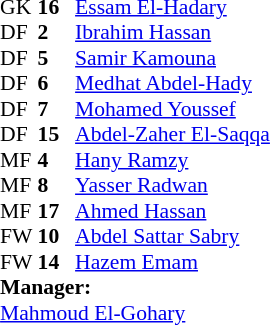<table style="font-size: 90%" cellspacing="0" cellpadding="0" align="center">
<tr>
<th width=25></th>
<th width=25></th>
</tr>
<tr>
<td>GK</td>
<td><strong>16</strong></td>
<td><a href='#'>Essam El-Hadary</a></td>
</tr>
<tr>
<td>DF</td>
<td><strong>2</strong></td>
<td><a href='#'>Ibrahim Hassan</a></td>
</tr>
<tr>
<td>DF</td>
<td><strong>5</strong></td>
<td><a href='#'>Samir Kamouna</a></td>
</tr>
<tr>
<td>DF</td>
<td><strong>6</strong></td>
<td><a href='#'>Medhat Abdel-Hady</a></td>
</tr>
<tr>
<td>DF</td>
<td><strong>7</strong></td>
<td><a href='#'>Mohamed Youssef</a></td>
</tr>
<tr>
<td>DF</td>
<td><strong>15</strong></td>
<td><a href='#'>Abdel-Zaher El-Saqqa</a></td>
</tr>
<tr>
<td>MF</td>
<td><strong>4</strong></td>
<td><a href='#'>Hany Ramzy</a></td>
</tr>
<tr>
<td>MF</td>
<td><strong>8</strong></td>
<td><a href='#'>Yasser Radwan</a></td>
<td></td>
</tr>
<tr>
<td>MF</td>
<td><strong>17</strong></td>
<td><a href='#'>Ahmed Hassan</a></td>
<td></td>
</tr>
<tr>
<td>FW</td>
<td><strong>10</strong></td>
<td><a href='#'>Abdel Sattar Sabry</a></td>
</tr>
<tr>
<td>FW</td>
<td><strong>14</strong></td>
<td><a href='#'>Hazem Emam</a></td>
</tr>
<tr>
<td colspan=3><strong>Manager:</strong></td>
</tr>
<tr>
<td colspan=3><a href='#'>Mahmoud El-Gohary</a></td>
</tr>
</table>
